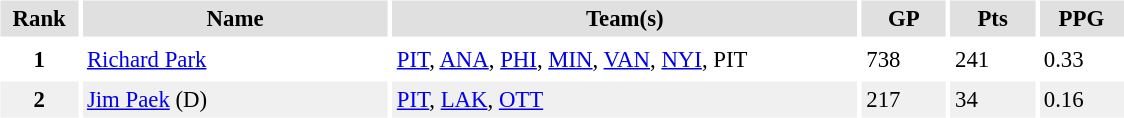<table id="Table3" cellspacing="3" cellpadding="3" style="font-size:95%;">
<tr style="text-align:center; background:#e0e0e0">
<th style="width:3em;">Rank</th>
<th style="width:13em;">Name</th>
<th style="width:20em;">Team(s)</th>
<th style="width:3.3em;">GP</th>
<th style="width:3.3em;">Pts</th>
<th style="width:3.3em;">PPG</th>
</tr>
<tr>
<th>1</th>
<td><a href='#'>Richard Park</a></td>
<td><a href='#'>PIT</a>, <a href='#'>ANA</a>, <a href='#'>PHI</a>, <a href='#'>MIN</a>, <a href='#'>VAN</a>, <a href='#'>NYI</a>, PIT</td>
<td>738</td>
<td>241</td>
<td>0.33</td>
</tr>
<tr style="background:#f0f0f0;">
<th>2</th>
<td><a href='#'>Jim Paek</a> (D)</td>
<td><a href='#'>PIT</a>, <a href='#'>LAK</a>, <a href='#'>OTT</a></td>
<td>217</td>
<td>34</td>
<td>0.16</td>
</tr>
</table>
